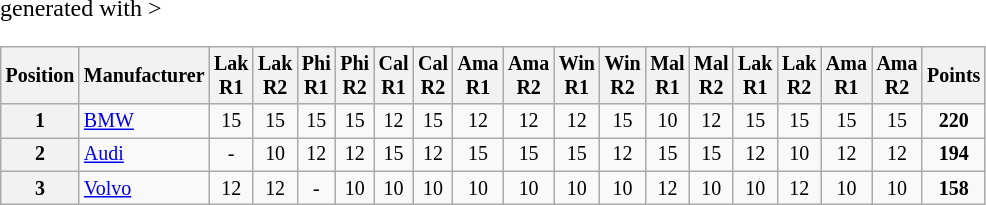<table class="wikitable" <hiddentext>generated with >
<tr style="font-size:10pt;font-weight:bold">
<th>Position</th>
<th>Manufacturer</th>
<th>Lak <br> R1</th>
<th>Lak <br> R2</th>
<th>Phi <br> R1</th>
<th>Phi <br> R2</th>
<th>Cal <br> R1</th>
<th>Cal <br> R2</th>
<th>Ama <br> R1</th>
<th>Ama <br> R2</th>
<th>Win <br> R1</th>
<th>Win <br> R2</th>
<th>Mal <br> R1</th>
<th>Mal <br> R2</th>
<th>Lak <br> R1</th>
<th>Lak <br> R2</th>
<th>Ama <br> R1</th>
<th>Ama <br> R2</th>
<th>Points</th>
</tr>
<tr style="font-size:10pt">
<th>1</th>
<td><a href='#'>BMW</a></td>
<td align="center">15</td>
<td align="center">15</td>
<td align="center">15</td>
<td align="center">15</td>
<td align="center">12</td>
<td align="center">15</td>
<td align="center">12</td>
<td align="center">12</td>
<td align="center">12</td>
<td align="center">15</td>
<td align="center">10</td>
<td align="center">12</td>
<td align="center">15</td>
<td align="center">15</td>
<td align="center">15</td>
<td align="center">15</td>
<td align="center"><strong>220</strong></td>
</tr>
<tr style="font-size:10pt">
<th>2</th>
<td><a href='#'>Audi</a></td>
<td align="center">-</td>
<td align="center">10</td>
<td align="center">12</td>
<td align="center">12</td>
<td align="center">15</td>
<td align="center">12</td>
<td align="center">15</td>
<td align="center">15</td>
<td align="center">15</td>
<td align="center">12</td>
<td align="center">15</td>
<td align="center">15</td>
<td align="center">12</td>
<td align="center">10</td>
<td align="center">12</td>
<td align="center">12</td>
<td align="center"><strong>194</strong></td>
</tr>
<tr style="font-size:10pt">
<th>3</th>
<td><a href='#'>Volvo</a></td>
<td align="center">12</td>
<td align="center">12</td>
<td align="center">-</td>
<td align="center">10</td>
<td align="center">10</td>
<td align="center">10</td>
<td align="center">10</td>
<td align="center">10</td>
<td align="center">10</td>
<td align="center">10</td>
<td align="center">12</td>
<td align="center">10</td>
<td align="center">10</td>
<td align="center">12</td>
<td align="center">10</td>
<td align="center">10</td>
<td align="center"><strong>158</strong></td>
</tr>
</table>
